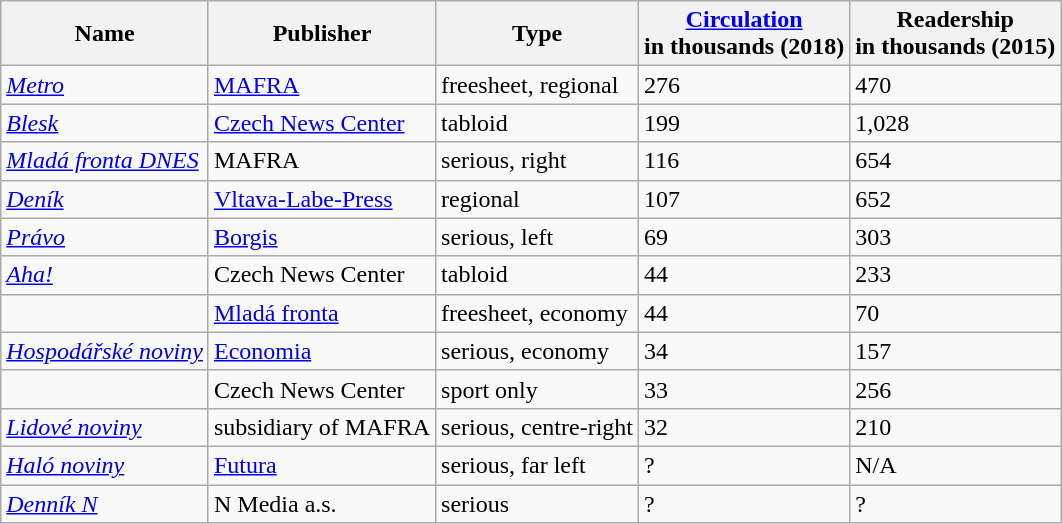<table class="wikitable sortable">
<tr>
<th>Name</th>
<th>Publisher</th>
<th>Type</th>
<th data-sort-type="number"><a href='#'>Circulation</a><br> in thousands (2018)</th>
<th data-sort-type="number">Readership<br> in thousands (2015)</th>
</tr>
<tr>
<td><em><a href='#'>Metro</a></em></td>
<td><a href='#'>MAFRA</a></td>
<td>freesheet, regional</td>
<td>276</td>
<td>470</td>
</tr>
<tr>
<td><em><a href='#'>Blesk</a></em></td>
<td><a href='#'>Czech News Center</a></td>
<td>tabloid</td>
<td>199</td>
<td>1,028</td>
</tr>
<tr>
<td><em><a href='#'>Mladá fronta DNES</a></em></td>
<td>MAFRA</td>
<td>serious, right</td>
<td>116</td>
<td>654</td>
</tr>
<tr>
<td><em><a href='#'>Deník</a></em></td>
<td><a href='#'>Vltava-Labe-Press</a></td>
<td>regional</td>
<td>107</td>
<td>652</td>
</tr>
<tr>
<td><em><a href='#'>Právo</a></em></td>
<td><a href='#'>Borgis</a></td>
<td>serious, left</td>
<td>69</td>
<td>303</td>
</tr>
<tr>
<td><em><a href='#'>Aha!</a></em></td>
<td>Czech News Center</td>
<td>tabloid</td>
<td>44</td>
<td>233</td>
</tr>
<tr>
<td><em></em></td>
<td><a href='#'>Mladá fronta</a></td>
<td>freesheet, economy</td>
<td>44</td>
<td>70</td>
</tr>
<tr>
<td><em><a href='#'>Hospodářské noviny</a></em></td>
<td><a href='#'>Economia</a></td>
<td>serious, economy</td>
<td>34</td>
<td>157</td>
</tr>
<tr>
<td><em></em></td>
<td>Czech News Center</td>
<td>sport only</td>
<td>33</td>
<td>256</td>
</tr>
<tr>
<td><em><a href='#'>Lidové noviny</a></em></td>
<td>subsidiary of MAFRA</td>
<td>serious, centre-right</td>
<td>32</td>
<td>210</td>
</tr>
<tr>
<td><em><a href='#'>Haló noviny</a></em></td>
<td><a href='#'>Futura</a></td>
<td>serious, far left</td>
<td>?</td>
<td>N/A</td>
</tr>
<tr>
<td><em><a href='#'>Denník N</a></em></td>
<td>N Media a.s.</td>
<td>serious</td>
<td>?</td>
<td>?</td>
</tr>
</table>
